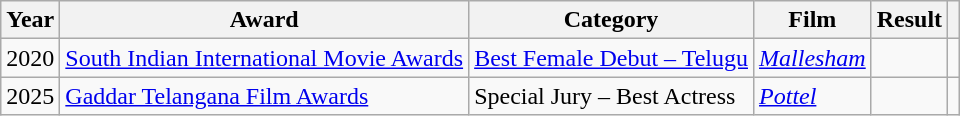<table class="wikitable">
<tr>
<th scope="col">Year</th>
<th scope="col">Award</th>
<th scope="col">Category</th>
<th scope="col">Film</th>
<th scope="col">Result</th>
<th scope="col"></th>
</tr>
<tr>
<td>2020</td>
<td><a href='#'>South Indian International Movie Awards</a></td>
<td><a href='#'>Best Female Debut – Telugu</a></td>
<td><em><a href='#'>Mallesham</a></em></td>
<td></td>
<td></td>
</tr>
<tr>
<td>2025</td>
<td><a href='#'>Gaddar Telangana Film Awards</a></td>
<td>Special Jury – Best Actress</td>
<td><em><a href='#'>Pottel</a></em></td>
<td></td>
<td></td>
</tr>
</table>
